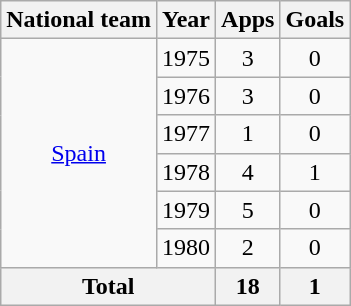<table class="wikitable" style="text-align: center;">
<tr>
<th>National team</th>
<th>Year</th>
<th>Apps</th>
<th>Goals</th>
</tr>
<tr>
<td rowspan="6"><a href='#'>Spain</a></td>
<td>1975</td>
<td>3</td>
<td>0</td>
</tr>
<tr>
<td>1976</td>
<td>3</td>
<td>0</td>
</tr>
<tr>
<td>1977</td>
<td>1</td>
<td>0</td>
</tr>
<tr>
<td>1978</td>
<td>4</td>
<td>1</td>
</tr>
<tr>
<td>1979</td>
<td>5</td>
<td>0</td>
</tr>
<tr>
<td>1980</td>
<td>2</td>
<td>0</td>
</tr>
<tr>
<th colspan="2">Total</th>
<th>18</th>
<th>1</th>
</tr>
</table>
